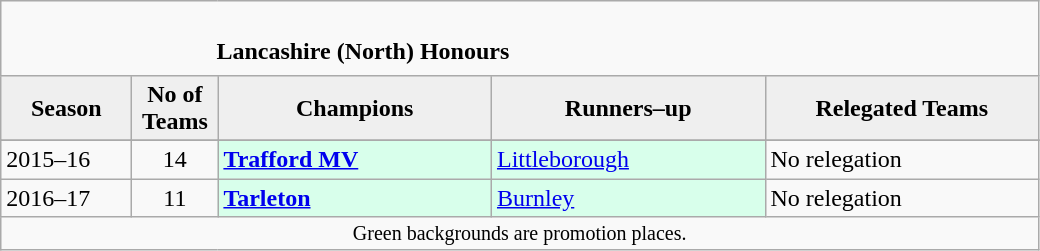<table class="wikitable" style="text-align: left;">
<tr>
<td colspan="11" cellpadding="0" cellspacing="0"><br><table border="0" style="width:100%;" cellpadding="0" cellspacing="0">
<tr>
<td style="width:20%; border:0;"></td>
<td style="border:0;"><strong>Lancashire (North) Honours</strong></td>
<td style="width:20%; border:0;"></td>
</tr>
</table>
</td>
</tr>
<tr>
<th style="background:#efefef; width:80px;">Season</th>
<th style="background:#efefef; width:50px;">No of Teams</th>
<th style="background:#efefef; width:175px;">Champions</th>
<th style="background:#efefef; width:175px;">Runners–up</th>
<th style="background:#efefef; width:175px;">Relegated Teams</th>
</tr>
<tr align=left>
</tr>
<tr>
<td>2015–16</td>
<td style="text-align: center;">14</td>
<td style="background:#d8ffeb;"><strong><a href='#'>Trafford MV</a></strong></td>
<td style="background:#d8ffeb;"><a href='#'>Littleborough</a></td>
<td>No relegation</td>
</tr>
<tr>
<td>2016–17</td>
<td style="text-align: center;">11</td>
<td style="background:#d8ffeb;"><strong><a href='#'>Tarleton</a></strong></td>
<td style="background:#d8ffeb;"><a href='#'>Burnley</a></td>
<td>No relegation</td>
</tr>
<tr>
<td colspan="15"  style="border:0; font-size:smaller; text-align:center;">Green backgrounds are promotion places.</td>
</tr>
</table>
